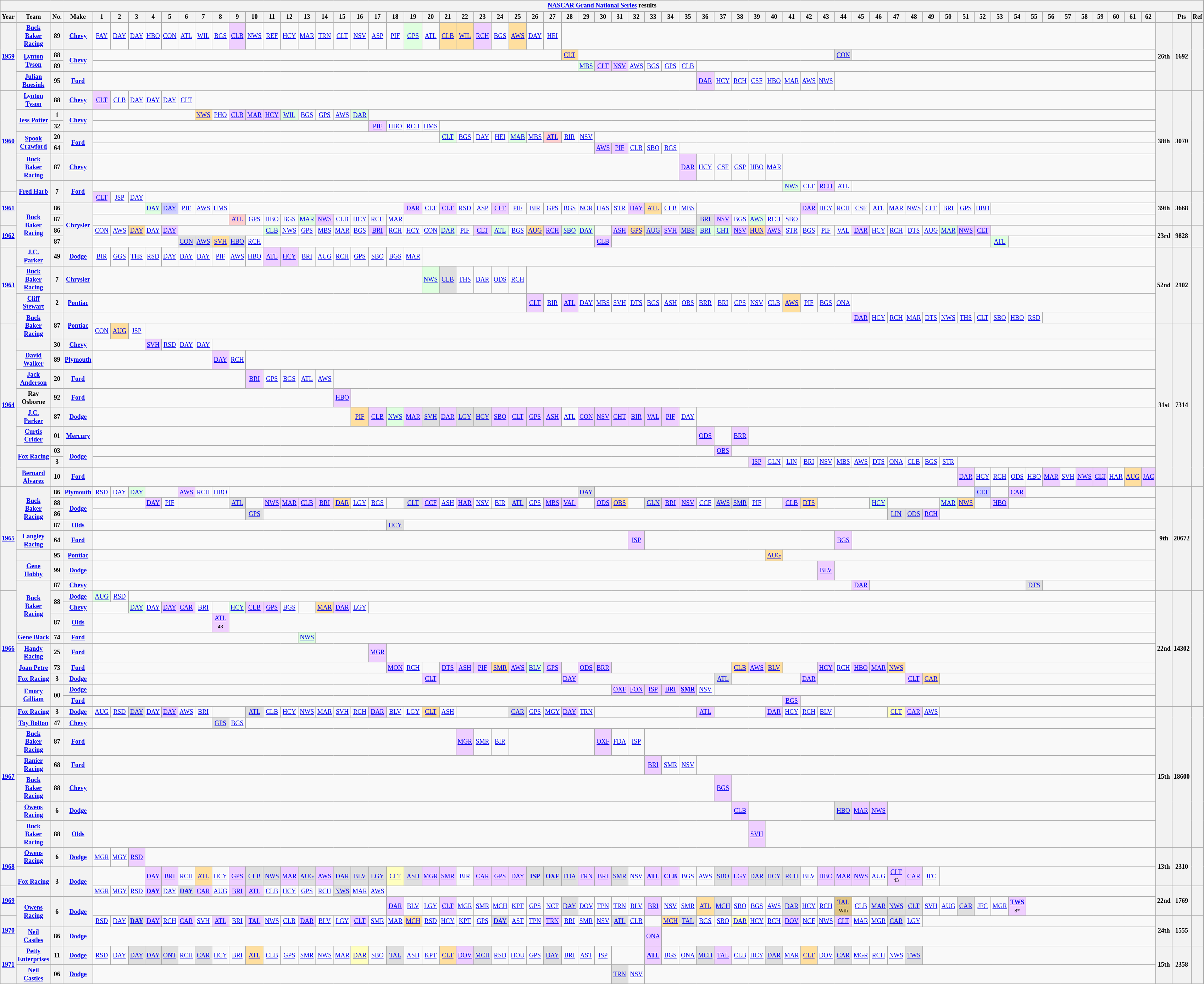<table class="wikitable" style="text-align:center; font-size:75%">
<tr>
<th colspan=69><a href='#'>NASCAR Grand National Series</a> results</th>
</tr>
<tr>
<th>Year</th>
<th>Team</th>
<th>No.</th>
<th>Make</th>
<th>1</th>
<th>2</th>
<th>3</th>
<th>4</th>
<th>5</th>
<th>6</th>
<th>7</th>
<th>8</th>
<th>9</th>
<th>10</th>
<th>11</th>
<th>12</th>
<th>13</th>
<th>14</th>
<th>15</th>
<th>16</th>
<th>17</th>
<th>18</th>
<th>19</th>
<th>20</th>
<th>21</th>
<th>22</th>
<th>23</th>
<th>24</th>
<th>25</th>
<th>26</th>
<th>27</th>
<th>28</th>
<th>29</th>
<th>30</th>
<th>31</th>
<th>32</th>
<th>33</th>
<th>34</th>
<th>35</th>
<th>36</th>
<th>37</th>
<th>38</th>
<th>39</th>
<th>40</th>
<th>41</th>
<th>42</th>
<th>43</th>
<th>44</th>
<th>45</th>
<th>46</th>
<th>47</th>
<th>48</th>
<th>49</th>
<th>50</th>
<th>51</th>
<th>52</th>
<th>53</th>
<th>54</th>
<th>55</th>
<th>56</th>
<th>57</th>
<th>58</th>
<th>59</th>
<th>60</th>
<th>61</th>
<th>62</th>
<th></th>
<th>Pts</th>
<th>Ref</th>
</tr>
<tr>
<th rowspan=4><a href='#'>1959</a></th>
<th><a href='#'>Buck Baker Racing</a></th>
<th>89</th>
<th><a href='#'>Chevy</a></th>
<td><a href='#'>FAY</a></td>
<td><a href='#'>DAY</a></td>
<td><a href='#'>DAY</a></td>
<td><a href='#'>HBO</a></td>
<td><a href='#'>CON</a></td>
<td><a href='#'>ATL</a></td>
<td><a href='#'>WIL</a></td>
<td><a href='#'>BGS</a></td>
<td style="background:#EFCFFF;"><a href='#'>CLB</a><br></td>
<td><a href='#'>NWS</a></td>
<td><a href='#'>REF</a></td>
<td><a href='#'>HCY</a></td>
<td><a href='#'>MAR</a></td>
<td><a href='#'>TRN</a></td>
<td><a href='#'>CLT</a></td>
<td><a href='#'>NSV</a></td>
<td><a href='#'>ASP</a></td>
<td><a href='#'>PIF</a></td>
<td style="background:#DFFFDF;"><a href='#'>GPS</a><br></td>
<td><a href='#'>ATL</a></td>
<td style="background:#FFDF9F;"><a href='#'>CLB</a><br></td>
<td style="background:#FFDF9F;"><a href='#'>WIL</a><br></td>
<td style="background:#EFCFFF;"><a href='#'>RCH</a><br></td>
<td><a href='#'>BGS</a></td>
<td style="background:#FFDF9F;"><a href='#'>AWS</a><br></td>
<td><a href='#'>DAY</a></td>
<td><a href='#'>HEI</a></td>
<td colspan=35></td>
<th rowspan=4>26th</th>
<th rowspan=4>1692</th>
<th rowspan=4></th>
</tr>
<tr>
<th rowspan=2><a href='#'>Lynton Tyson</a></th>
<th>88</th>
<th rowspan=2><a href='#'>Chevy</a></th>
<td colspan=27></td>
<td style="background:#FFDF9F;"><a href='#'>CLT</a><br></td>
<td colspan=15></td>
<td style="background:#DFDFDF;"><a href='#'>CON</a><br></td>
<td colspan=18></td>
</tr>
<tr>
<th>89</th>
<td colspan=28></td>
<td style="background:#DFFFDF;"><a href='#'>MBS</a><br></td>
<td style="background:#EFCFFF;"><a href='#'>CLT</a><br></td>
<td style="background:#EFCFFF;"><a href='#'>NSV</a><br></td>
<td><a href='#'>AWS</a></td>
<td><a href='#'>BGS</a></td>
<td><a href='#'>GPS</a></td>
<td><a href='#'>CLB</a></td>
<td colspan=27></td>
</tr>
<tr>
<th><a href='#'>Julian Buesink</a></th>
<th>95</th>
<th><a href='#'>Ford</a></th>
<td colspan=35></td>
<td style="background:#EFCFFF;"><a href='#'>DAR</a><br></td>
<td><a href='#'>HCY</a></td>
<td><a href='#'>RCH</a></td>
<td><a href='#'>CSF</a></td>
<td><a href='#'>HBO</a></td>
<td><a href='#'>MAR</a></td>
<td><a href='#'>AWS</a></td>
<td><a href='#'>NWS</a></td>
<td colspan=19></td>
</tr>
<tr>
<th rowspan=7><a href='#'>1960</a></th>
<th><a href='#'>Lynton Tyson</a></th>
<th>88</th>
<th><a href='#'>Chevy</a></th>
<td style="background:#EFCFFF;"><a href='#'>CLT</a><br></td>
<td><a href='#'>CLB</a></td>
<td><a href='#'>DAY</a></td>
<td><a href='#'>DAY</a></td>
<td><a href='#'>DAY</a></td>
<td><a href='#'>CLT</a></td>
<td colspan=56></td>
<th rowspan=7>38th</th>
<th rowspan=7>3070</th>
<th rowspan=7></th>
</tr>
<tr>
<th rowspan=2><a href='#'>Jess Potter</a></th>
<th>1</th>
<th rowspan=2><a href='#'>Chevy</a></th>
<td colspan=6></td>
<td style="background:#FFDF9F;"><a href='#'>NWS</a><br></td>
<td><a href='#'>PHO</a></td>
<td style="background:#EFCFFF;"><a href='#'>CLB</a><br></td>
<td style="background:#EFCFFF;"><a href='#'>MAR</a><br></td>
<td style="background:#EFCFFF;"><a href='#'>HCY</a><br></td>
<td style="background:#DFFFDF;"><a href='#'>WIL</a><br></td>
<td><a href='#'>BGS</a></td>
<td><a href='#'>GPS</a></td>
<td><a href='#'>AWS</a></td>
<td style="background:#DFFFDF;"><a href='#'>DAR</a><br></td>
<td colspan=46></td>
</tr>
<tr>
<th>32</th>
<td colspan=16></td>
<td style="background:#EFCFFF;"><a href='#'>PIF</a><br></td>
<td><a href='#'>HBO</a></td>
<td><a href='#'>RCH</a></td>
<td><a href='#'>HMS</a></td>
<td colspan=42></td>
</tr>
<tr>
<th rowspan=2><a href='#'>Spook Crawford</a></th>
<th>20</th>
<th rowspan=2><a href='#'>Ford</a></th>
<td colspan=20></td>
<td style="background:#DFFFDF;"><a href='#'>CLT</a><br></td>
<td><a href='#'>BGS</a></td>
<td><a href='#'>DAY</a></td>
<td><a href='#'>HEI</a></td>
<td style="background:#DFFFDF;"><a href='#'>MAB</a><br></td>
<td><a href='#'>MBS</a></td>
<td style="background:#FFCFCF;"><a href='#'>ATL</a><br></td>
<td><a href='#'>BIR</a></td>
<td><a href='#'>NSV</a></td>
<td colspan=33></td>
</tr>
<tr>
<th>64</th>
<td colspan=29></td>
<td style="background:#EFCFFF;"><a href='#'>AWS</a><br></td>
<td style="background:#EFCFFF;"><a href='#'>PIF</a><br></td>
<td><a href='#'>CLB</a></td>
<td><a href='#'>SBO</a></td>
<td><a href='#'>BGS</a></td>
<td colspan=28></td>
</tr>
<tr>
<th><a href='#'>Buck Baker Racing</a></th>
<th>87</th>
<th><a href='#'>Chevy</a></th>
<td colspan=34></td>
<td style="background:#EFCFFF;"><a href='#'>DAR</a><br></td>
<td><a href='#'>HCY</a></td>
<td><a href='#'>CSF</a></td>
<td><a href='#'>GSP</a></td>
<td><a href='#'>HBO</a></td>
<td><a href='#'>MAR</a></td>
<td colspan=22></td>
</tr>
<tr>
<th rowspan=2><a href='#'>Fred Harb</a></th>
<th rowspan=2>7</th>
<th rowspan=2><a href='#'>Ford</a></th>
<td colspan=40></td>
<td style="background:#DFFFDF;"><a href='#'>NWS</a><br></td>
<td><a href='#'>CLT</a></td>
<td style="background:#EFCFFF;"><a href='#'>RCH</a><br></td>
<td><a href='#'>ATL</a></td>
<td colspan=18></td>
</tr>
<tr>
<th rowspan=3><a href='#'>1961</a></th>
<td style="background:#EFCFFF;"><a href='#'>CLT</a><br></td>
<td><a href='#'>JSP</a></td>
<td><a href='#'>DAY</a></td>
<td colspan=59></td>
<th rowspan=3>39th</th>
<th rowspan=3>3668</th>
<th rowspan=3></th>
</tr>
<tr>
<th rowspan=4><a href='#'>Buck Baker Racing</a></th>
<th>86</th>
<th rowspan=4><a href='#'>Chrysler</a></th>
<td colspan=3></td>
<td style="background:#DFFFDF;"><a href='#'>DAY</a><br></td>
<td style="background:#CFCFFF;"><a href='#'>DAY</a><br></td>
<td><a href='#'>PIF</a></td>
<td><a href='#'>AWS</a></td>
<td><a href='#'>HMS</a></td>
<td colspan=10></td>
<td style="background:#EFCFFF;"><a href='#'>DAR</a><br></td>
<td><a href='#'>CLT</a></td>
<td style="background:#EFCFFF;"><a href='#'>CLT</a><br></td>
<td><a href='#'>RSD</a></td>
<td><a href='#'>ASP</a></td>
<td style="background:#EFCFFF;"><a href='#'>CLT</a><br></td>
<td><a href='#'>PIF</a></td>
<td><a href='#'>BIR</a></td>
<td><a href='#'>GPS</a></td>
<td><a href='#'>BGS</a></td>
<td><a href='#'>NOR</a></td>
<td><a href='#'>HAS</a></td>
<td><a href='#'>STR</a></td>
<td style="background:#EFCFFF;"><a href='#'>DAY</a><br></td>
<td style="background:#FFDF9F;"><a href='#'>ATL</a><br></td>
<td><a href='#'>CLB</a></td>
<td><a href='#'>MBS</a></td>
<td colspan=6></td>
<td style="background:#EFCFFF;"><a href='#'>DAR</a><br></td>
<td><a href='#'>HCY</a></td>
<td><a href='#'>RCH</a></td>
<td><a href='#'>CSF</a></td>
<td><a href='#'>ATL</a></td>
<td><a href='#'>MAR</a></td>
<td><a href='#'>NWS</a></td>
<td><a href='#'>CLT</a></td>
<td><a href='#'>BRI</a></td>
<td><a href='#'>GPS</a></td>
<td><a href='#'>HBO</a></td>
<td colspan=10></td>
</tr>
<tr>
<th>87</th>
<td colspan=8></td>
<td style="background:#FFCFCF;"><a href='#'>ATL</a><br></td>
<td><a href='#'>GPS</a></td>
<td><a href='#'>HBO</a></td>
<td><a href='#'>BGS</a></td>
<td style="background:#DFFFDF;"><a href='#'>MAR</a><br></td>
<td style="background:#EFCFFF;"><a href='#'>NWS</a><br></td>
<td><a href='#'>CLB</a></td>
<td><a href='#'>HCY</a></td>
<td><a href='#'>RCH</a></td>
<td><a href='#'>MAR</a></td>
<td colspan=17></td>
<td style="background:#DFDFDF;"><a href='#'>BRI</a><br></td>
<td style="background:#EFCFFF;"><a href='#'>NSV</a><br></td>
<td><a href='#'>BGS</a></td>
<td style="background:#DFFFDF;"><a href='#'>AWS</a><br></td>
<td><a href='#'>RCH</a></td>
<td><a href='#'>SBO</a></td>
<td colspan=21></td>
</tr>
<tr>
<th rowspan=2><a href='#'>1962</a></th>
<th>86</th>
<td><a href='#'>CON</a></td>
<td><a href='#'>AWS</a></td>
<td style="background:#FFDF9F;"><a href='#'>DAY</a><br></td>
<td><a href='#'>DAY</a></td>
<td style="background:#EFCFFF;"><a href='#'>DAY</a><br></td>
<td colspan=5></td>
<td style="background:#DFFFDF;"><a href='#'>CLB</a><br></td>
<td><a href='#'>NWS</a></td>
<td><a href='#'>GPS</a></td>
<td><a href='#'>MBS</a></td>
<td><a href='#'>MAR</a></td>
<td><a href='#'>BGS</a></td>
<td style="background:#EFCFFF;"><a href='#'>BRI</a><br></td>
<td><a href='#'>RCH</a></td>
<td><a href='#'>HCY</a></td>
<td><a href='#'>CON</a></td>
<td style="background:#DFFFDF;"><a href='#'>DAR</a><br></td>
<td><a href='#'>PIF</a></td>
<td style="background:#EFCFFF;"><a href='#'>CLT</a><br></td>
<td style="background:#DFFFDF;"><a href='#'>ATL</a><br></td>
<td><a href='#'>BGS</a></td>
<td style="background:#FFDF9F;"><a href='#'>AUG</a><br></td>
<td style="background:#EFCFFF;"><a href='#'>RCH</a><br></td>
<td style="background:#DFFFDF;"><a href='#'>SBO</a><br></td>
<td style="background:#DFFFDF;"><a href='#'>DAY</a><br></td>
<td></td>
<td style="background:#EFCFFF;"><a href='#'>ASH</a><br></td>
<td style="background:#FFDF9F;"><a href='#'>GPS</a><br></td>
<td style="background:#DFDFDF;"><a href='#'>AUG</a><br></td>
<td style="background:#EFCFFF;"><a href='#'>SVH</a><br></td>
<td style="background:#DFDFDF;"><a href='#'>MBS</a><br></td>
<td style="background:#DFFFDF;"><a href='#'>BRI</a><br></td>
<td style="background:#DFFFDF;"><a href='#'>CHT</a><br></td>
<td style="background:#EFCFFF;"><a href='#'>NSV</a><br></td>
<td style="background:#FFDF9F;"><a href='#'>HUN</a><br></td>
<td style="background:#EFCFFF;"><a href='#'>AWS</a><br></td>
<td><a href='#'>STR</a></td>
<td><a href='#'>BGS</a></td>
<td><a href='#'>PIF</a></td>
<td><a href='#'>VAL</a></td>
<td style="background:#EFCFFF;"><a href='#'>DAR</a><br></td>
<td><a href='#'>HCY</a></td>
<td><a href='#'>RCH</a></td>
<td><a href='#'>DTS</a></td>
<td><a href='#'>AUG</a></td>
<td style="background:#DFFFDF;"><a href='#'>MAR</a><br></td>
<td style="background:#EFCFFF;"><a href='#'>NWS</a><br></td>
<td style="background:#EFCFFF;"><a href='#'>CLT</a><br></td>
<td colspan=10></td>
<th rowspan=2>23rd</th>
<th rowspan=2>9828</th>
<th rowspan=2></th>
</tr>
<tr>
<th>87</th>
<td colspan=5></td>
<td style="background:#DFDFDF;"><a href='#'>CON</a><br></td>
<td style="background:#DFDFDF;"><a href='#'>AWS</a><br></td>
<td style="background:#FFDF9F;"><a href='#'>SVH</a><br></td>
<td style="background:#DFDFDF;"><a href='#'>HBO</a><br></td>
<td><a href='#'>RCH</a></td>
<td colspan=19></td>
<td style="background:#EFCFFF;"><a href='#'>CLB</a><br></td>
<td colspan=22></td>
<td style="background:#DFFFDF;"><a href='#'>ATL</a><br></td>
<td colspan=9></td>
</tr>
<tr>
<th rowspan=4><a href='#'>1963</a></th>
<th><a href='#'>J.C. Parker</a></th>
<th>49</th>
<th><a href='#'>Dodge</a></th>
<td><a href='#'>BIR</a></td>
<td><a href='#'>GGS</a></td>
<td><a href='#'>THS</a></td>
<td><a href='#'>RSD</a></td>
<td><a href='#'>DAY</a></td>
<td><a href='#'>DAY</a></td>
<td><a href='#'>DAY</a></td>
<td><a href='#'>PIF</a></td>
<td><a href='#'>AWS</a></td>
<td><a href='#'>HBO</a></td>
<td style="background:#EFCFFF;"><a href='#'>ATL</a><br></td>
<td style="background:#EFCFFF;"><a href='#'>HCY</a><br></td>
<td><a href='#'>BRI</a></td>
<td><a href='#'>AUG</a></td>
<td><a href='#'>RCH</a></td>
<td><a href='#'>GPS</a></td>
<td><a href='#'>SBO</a></td>
<td><a href='#'>BGS</a></td>
<td><a href='#'>MAR</a></td>
<td colspan=43></td>
<th rowspan=4>52nd</th>
<th rowspan=4>2102</th>
<th rowspan=4></th>
</tr>
<tr>
<th><a href='#'>Buck Baker Racing</a></th>
<th>7</th>
<th><a href='#'>Chrysler</a></th>
<td colspan=19></td>
<td style="background:#DFFFDF;"><a href='#'>NWS</a><br></td>
<td style="background:#DFDFDF;"><a href='#'>CLB</a><br></td>
<td><a href='#'>THS</a></td>
<td><a href='#'>DAR</a></td>
<td><a href='#'>ODS</a></td>
<td><a href='#'>RCH</a></td>
<td colspan=37></td>
</tr>
<tr>
<th><a href='#'>Cliff Stewart</a></th>
<th>2</th>
<th><a href='#'>Pontiac</a></th>
<td colspan=25></td>
<td style="background:#EFCFFF;"><a href='#'>CLT</a><br></td>
<td><a href='#'>BIR</a></td>
<td style="background:#EFCFFF;"><a href='#'>ATL</a><br></td>
<td><a href='#'>DAY</a></td>
<td><a href='#'>MBS</a></td>
<td><a href='#'>SVH</a></td>
<td><a href='#'>DTS</a></td>
<td><a href='#'>BGS</a></td>
<td><a href='#'>ASH</a></td>
<td><a href='#'>OBS</a></td>
<td><a href='#'>BRR</a></td>
<td><a href='#'>BRI</a></td>
<td><a href='#'>GPS</a></td>
<td><a href='#'>NSV</a></td>
<td><a href='#'>CLB</a></td>
<td style="background:#FFDF9F;"><a href='#'>AWS</a><br></td>
<td><a href='#'>PIF</a></td>
<td><a href='#'>BGS</a></td>
<td><a href='#'>ONA</a></td>
<td colspan=18></td>
</tr>
<tr>
<th rowspan=2><a href='#'>Buck Baker Racing</a></th>
<th rowspan=2>87</th>
<th rowspan=2><a href='#'>Pontiac</a></th>
<td colspan=44></td>
<td style="background:#EFCFFF;"><a href='#'>DAR</a><br></td>
<td><a href='#'>HCY</a></td>
<td><a href='#'>RCH</a></td>
<td><a href='#'>MAR</a></td>
<td><a href='#'>DTS</a></td>
<td><a href='#'>NWS</a></td>
<td><a href='#'>THS</a></td>
<td><a href='#'>CLT</a></td>
<td><a href='#'>SBO</a></td>
<td><a href='#'>HBO</a></td>
<td><a href='#'>RSD</a></td>
<td colspan=7></td>
</tr>
<tr>
<th rowspan=10><a href='#'>1964</a></th>
<td><a href='#'>CON</a></td>
<td style="background:#FFDF9F;"><a href='#'>AUG</a><br></td>
<td><a href='#'>JSP</a></td>
<td colspan=59></td>
<th rowspan=10>31st</th>
<th rowspan=10>7314</th>
<th rowspan=10></th>
</tr>
<tr>
<th></th>
<th>30</th>
<th><a href='#'>Chevy</a></th>
<td colspan=3></td>
<td style="background:#EFCFFF;"><a href='#'>SVH</a><br></td>
<td><a href='#'>RSD</a></td>
<td><a href='#'>DAY</a></td>
<td><a href='#'>DAY</a></td>
<td colspan=55></td>
</tr>
<tr>
<th><a href='#'>David Walker</a></th>
<th>89</th>
<th><a href='#'>Plymouth</a></th>
<td colspan=7></td>
<td style="background:#EFCFFF;"><a href='#'>DAY</a><br></td>
<td><a href='#'>RCH</a></td>
<td colspan=53></td>
</tr>
<tr>
<th><a href='#'>Jack Anderson</a></th>
<th>20</th>
<th><a href='#'>Ford</a></th>
<td colspan=9></td>
<td style="background:#EFCFFF;"><a href='#'>BRI</a><br></td>
<td><a href='#'>GPS</a></td>
<td><a href='#'>BGS</a></td>
<td><a href='#'>ATL</a></td>
<td><a href='#'>AWS</a></td>
<td colspan=48></td>
</tr>
<tr>
<th>Ray Osborne</th>
<th>92</th>
<th><a href='#'>Ford</a></th>
<td colspan=14></td>
<td style="background:#EFCFFF;"><a href='#'>HBO</a><br></td>
<td colspan=47></td>
</tr>
<tr>
<th><a href='#'>J.C. Parker</a></th>
<th>87</th>
<th><a href='#'>Dodge</a></th>
<td colspan=15></td>
<td style="background:#FFDF9F;"><a href='#'>PIF</a><br></td>
<td style="background:#EFCFFF;"><a href='#'>CLB</a><br></td>
<td style="background:#DFFFDF;"><a href='#'>NWS</a><br></td>
<td style="background:#EFCFFF;"><a href='#'>MAR</a><br></td>
<td style="background:#DFDFDF;"><a href='#'>SVH</a><br></td>
<td style="background:#EFCFFF;"><a href='#'>DAR</a><br></td>
<td style="background:#DFDFDF;"><a href='#'>LGY</a><br></td>
<td style="background:#DFDFDF;"><a href='#'>HCY</a><br></td>
<td style="background:#EFCFFF;"><a href='#'>SBO</a><br></td>
<td style="background:#EFCFFF;"><a href='#'>CLT</a><br></td>
<td style="background:#EFCFFF;"><a href='#'>GPS</a><br></td>
<td style="background:#EFCFFF;"><a href='#'>ASH</a><br></td>
<td><a href='#'>ATL</a></td>
<td style="background:#EFCFFF;"><a href='#'>CON</a><br></td>
<td style="background:#EFCFFF;"><a href='#'>NSV</a><br></td>
<td style="background:#EFCFFF;"><a href='#'>CHT</a><br></td>
<td style="background:#EFCFFF;"><a href='#'>BIR</a><br></td>
<td style="background:#EFCFFF;"><a href='#'>VAL</a><br></td>
<td style="background:#EFCFFF;"><a href='#'>PIF</a><br></td>
<td><a href='#'>DAY</a></td>
<td colspan=27></td>
</tr>
<tr>
<th><a href='#'>Curtis Crider</a></th>
<th>01</th>
<th><a href='#'>Mercury</a></th>
<td colspan=35></td>
<td style="background:#EFCFFF;"><a href='#'>ODS</a><br></td>
<td></td>
<td style="background:#EFCFFF;"><a href='#'>BRR</a><br></td>
<td colspan=24></td>
</tr>
<tr>
<th rowspan=2><a href='#'>Fox Racing</a></th>
<th>03</th>
<th rowspan=2><a href='#'>Dodge</a></th>
<td colspan=36></td>
<td style="background:#EFCFFF;"><a href='#'>OBS</a><br></td>
<td colspan=25></td>
</tr>
<tr>
<th>3</th>
<td colspan=38></td>
<td style="background:#EFCFFF;"><a href='#'>ISP</a><br></td>
<td><a href='#'>GLN</a></td>
<td><a href='#'>LIN</a></td>
<td><a href='#'>BRI</a></td>
<td><a href='#'>NSV</a></td>
<td><a href='#'>MBS</a></td>
<td><a href='#'>AWS</a></td>
<td><a href='#'>DTS</a></td>
<td><a href='#'>ONA</a></td>
<td><a href='#'>CLB</a></td>
<td><a href='#'>BGS</a></td>
<td><a href='#'>STR</a></td>
<td colspan=12></td>
</tr>
<tr>
<th><a href='#'>Bernard Alvarez</a></th>
<th>10</th>
<th><a href='#'>Ford</a></th>
<td colspan=50></td>
<td style="background:#EFCFFF;"><a href='#'>DAR</a><br></td>
<td><a href='#'>HCY</a></td>
<td><a href='#'>RCH</a></td>
<td><a href='#'>ODS</a></td>
<td><a href='#'>HBO</a></td>
<td style="background:#EFCFFF;"><a href='#'>MAR</a><br></td>
<td><a href='#'>SVH</a></td>
<td style="background:#EFCFFF;"><a href='#'>NWS</a><br></td>
<td style="background:#EFCFFF;"><a href='#'>CLT</a><br></td>
<td><a href='#'>HAR</a></td>
<td style="background:#FFDF9F;"><a href='#'>AUG</a><br></td>
<td style="background:#EFCFFF;"><a href='#'>JAC</a><br></td>
</tr>
<tr>
<th rowspan=8><a href='#'>1965</a></th>
<th rowspan=4><a href='#'>Buck Baker Racing</a></th>
<th>86</th>
<th><a href='#'>Plymouth</a></th>
<td><a href='#'>RSD</a></td>
<td><a href='#'>DAY</a></td>
<td style="background:#DFFFDF;"><a href='#'>DAY</a><br></td>
<td colspan=2></td>
<td style="background:#EFCFFF;"><a href='#'>AWS</a><br></td>
<td><a href='#'>RCH</a></td>
<td><a href='#'>HBO</a></td>
<td colspan=20></td>
<td style="background:#DFDFDF;"><a href='#'>DAY</a><br></td>
<td colspan=22></td>
<td style="background:#CFCFFF;"><a href='#'>CLT</a><br></td>
<td></td>
<td style="background:#EFCFFF;"><a href='#'>CAR</a><br></td>
<td colspan=8></td>
<th rowspan=8>9th</th>
<th rowspan=8>20672</th>
<th rowspan=8></th>
</tr>
<tr>
<th>88</th>
<th rowspan=2><a href='#'>Dodge</a></th>
<td colspan=3></td>
<td style="background:#EFCFFF;"><a href='#'>DAY</a><br></td>
<td><a href='#'>PIF</a></td>
<td colspan=3></td>
<td style="background:#DFDFDF;"><a href='#'>ATL</a><br></td>
<td></td>
<td style="background:#EFCFFF;"><a href='#'>NWS</a><br></td>
<td style="background:#EFCFFF;"><a href='#'>MAR</a><br></td>
<td style="background:#EFCFFF;"><a href='#'>CLB</a><br></td>
<td style="background:#EFCFFF;"><a href='#'>BRI</a><br></td>
<td style="background:#FFDF9F;"><a href='#'>DAR</a><br></td>
<td><a href='#'>LGY</a></td>
<td><a href='#'>BGS</a></td>
<td></td>
<td style="background:#DFDFDF;"><a href='#'>CLT</a><br></td>
<td style="background:#EFCFFF;"><a href='#'>CCF</a><br></td>
<td><a href='#'>ASH</a></td>
<td style="background:#EFCFFF;"><a href='#'>HAR</a><br></td>
<td><a href='#'>NSV</a></td>
<td><a href='#'>BIR</a></td>
<td style="background:#DFDFDF;"><a href='#'>ATL</a><br></td>
<td><a href='#'>GPS</a></td>
<td style="background:#EFCFFF;"><a href='#'>MBS</a><br></td>
<td style="background:#EFCFFF;"><a href='#'>VAL</a><br></td>
<td></td>
<td style="background:#EFCFFF;"><a href='#'>ODS</a><br></td>
<td style="background:#FFDF9F;"><a href='#'>OBS</a><br></td>
<td></td>
<td style="background:#DFDFDF;"><a href='#'>GLN</a><br></td>
<td style="background:#EFCFFF;"><a href='#'>BRI</a><br></td>
<td style="background:#EFCFFF;"><a href='#'>NSV</a><br></td>
<td><a href='#'>CCF</a></td>
<td style="background:#DFDFDF;"><a href='#'>AWS</a><br></td>
<td style="background:#DFDFDF;"><a href='#'>SMR</a><br></td>
<td><a href='#'>PIF</a></td>
<td></td>
<td style="background:#EFCFFF;"><a href='#'>CLB</a><br></td>
<td style="background:#FFDF9F;"><a href='#'>DTS</a><br></td>
<td colspan=3></td>
<td style="background:#DFFFDF;"><a href='#'>HCY</a><br></td>
<td colspan=3></td>
<td style="background:#DFFFDF;"><a href='#'>MAR</a><br></td>
<td style="background:#FFDF9F;"><a href='#'>NWS</a><br></td>
<td></td>
<td style="background:#EFCFFF;"><a href='#'>HBO</a><br></td>
<td colspan=9></td>
</tr>
<tr>
<th>86</th>
<td colspan=9></td>
<td style="background:#DFDFDF;"><a href='#'>GPS</a><br></td>
<td colspan=36></td>
<td style="background:#DFDFDF;"><a href='#'>LIN</a><br></td>
<td style="background:#DFDFDF;"><a href='#'>ODS</a><br></td>
<td style="background:#EFCFFF;"><a href='#'>RCH</a><br></td>
<td colspan=13></td>
</tr>
<tr>
<th>87</th>
<th><a href='#'>Olds</a></th>
<td colspan=17></td>
<td style="background:#DFDFDF;"><a href='#'>HCY</a><br></td>
<td colspan=44></td>
</tr>
<tr>
<th><a href='#'>Langley Racing</a></th>
<th>64</th>
<th><a href='#'>Ford</a></th>
<td colspan=31></td>
<td style="background:#EFCFFF;"><a href='#'>ISP</a><br></td>
<td colspan=11></td>
<td style="background:#EFCFFF;"><a href='#'>BGS</a><br></td>
<td colspan=18></td>
</tr>
<tr>
<th></th>
<th>95</th>
<th><a href='#'>Pontiac</a></th>
<td colspan=39></td>
<td style="background:#FFDF9F;"><a href='#'>AUG</a><br></td>
<td colspan=22></td>
</tr>
<tr>
<th><a href='#'>Gene Hobby</a></th>
<th>99</th>
<th><a href='#'>Dodge</a></th>
<td colspan=42></td>
<td style="background:#EFCFFF;"><a href='#'>BLV</a><br></td>
<td colspan=19></td>
</tr>
<tr>
<th rowspan=4><a href='#'>Buck Baker Racing</a></th>
<th>87</th>
<th><a href='#'>Chevy</a></th>
<td colspan=44></td>
<td style="background:#EFCFFF;"><a href='#'>DAR</a><br></td>
<td colspan=9></td>
<td style="background:#DFDFDF;"><a href='#'>DTS</a><br></td>
<td colspan=7></td>
</tr>
<tr>
<th rowspan=9><a href='#'>1966</a></th>
<th rowspan=2>88</th>
<th><a href='#'>Dodge</a></th>
<td style="background:#DFFFDF;"><a href='#'>AUG</a><br></td>
<td><a href='#'>RSD</a></td>
<td colspan=60></td>
<th rowspan=9>22nd</th>
<th rowspan=9>14302</th>
<th rowspan=9></th>
</tr>
<tr>
<th><a href='#'>Chevy</a></th>
<td colspan=2></td>
<td style="background:#DFFFDF;"><a href='#'>DAY</a><br></td>
<td><a href='#'>DAY</a></td>
<td style="background:#EFCFFF;"><a href='#'>DAY</a><br></td>
<td style="background:#EFCFFF;"><a href='#'>CAR</a><br></td>
<td><a href='#'>BRI</a></td>
<td></td>
<td style="background:#DFFFDF;"><a href='#'>HCY</a><br></td>
<td style="background:#EFCFFF;"><a href='#'>CLB</a><br></td>
<td style="background:#EFCFFF;"><a href='#'>GPS</a><br></td>
<td><a href='#'>BGS</a></td>
<td></td>
<td style="background:#FFDF9F;"><a href='#'>MAR</a><br></td>
<td style="background:#EFCFFF;"><a href='#'>DAR</a><br></td>
<td><a href='#'>LGY</a></td>
<td colspan=46></td>
</tr>
<tr>
<th>87</th>
<th><a href='#'>Olds</a></th>
<td colspan=7></td>
<td style="background:#EFCFFF;"><a href='#'>ATL</a><br><small>43</small></td>
<td colspan=54></td>
</tr>
<tr>
<th><a href='#'>Gene Black</a></th>
<th>74</th>
<th><a href='#'>Ford</a></th>
<td colspan=12></td>
<td style="background:#DFFFDF;"><a href='#'>NWS</a><br></td>
<td colspan=49></td>
</tr>
<tr>
<th><a href='#'>Handy Racing</a></th>
<th>25</th>
<th><a href='#'>Ford</a></th>
<td colspan=16></td>
<td style="background:#EFCFFF;"><a href='#'>MGR</a><br></td>
<td colspan=45></td>
</tr>
<tr>
<th><a href='#'>Joan Petre</a></th>
<th>73</th>
<th><a href='#'>Ford</a></th>
<td colspan=17></td>
<td style="background:#EFCFFF;"><a href='#'>MON</a><br></td>
<td><a href='#'>RCH</a></td>
<td></td>
<td style="background:#EFCFFF;"><a href='#'>DTS</a><br></td>
<td style="background:#EFCFFF;"><a href='#'>ASH</a><br></td>
<td style="background:#EFCFFF;"><a href='#'>PIF</a><br></td>
<td style="background:#FFDF9F;"><a href='#'>SMR</a><br></td>
<td style="background:#EFCFFF;"><a href='#'>AWS</a><br></td>
<td style="background:#DFFFDF;"><a href='#'>BLV</a><br></td>
<td style="background:#EFCFFF;"><a href='#'>GPS</a><br></td>
<td></td>
<td style="background:#EFCFFF;"><a href='#'>ODS</a><br></td>
<td style="background:#EFCFFF;"><a href='#'>BRR</a><br></td>
<td colspan=7></td>
<td style="background:#FFDF9F;"><a href='#'>CLB</a><br></td>
<td style="background:#EFCFFF;"><a href='#'>AWS</a><br></td>
<td style="background:#FFDF9F;"><a href='#'>BLV</a><br></td>
<td colspan=2></td>
<td style="background:#EFCFFF;"><a href='#'>HCY</a><br></td>
<td><a href='#'>RCH</a></td>
<td style="background:#EFCFFF;"><a href='#'>HBO</a><br></td>
<td style="background:#EFCFFF;"><a href='#'>MAR</a><br></td>
<td style="background:#FFDF9F;"><a href='#'>NWS</a><br></td>
<td colspan=15></td>
</tr>
<tr>
<th><a href='#'>Fox Racing</a></th>
<th>3</th>
<th><a href='#'>Dodge</a></th>
<td colspan=19></td>
<td style="background:#EFCFFF;"><a href='#'>CLT</a><br></td>
<td colspan=7></td>
<td style="background:#EFCFFF;"><a href='#'>DAY</a><br></td>
<td colspan=8></td>
<td style="background:#DFDFDF;"><a href='#'>ATL</a><br></td>
<td colspan=4></td>
<td style="background:#EFCFFF;"><a href='#'>DAR</a><br></td>
<td colspan=5></td>
<td style="background:#EFCFFF;"><a href='#'>CLT</a><br></td>
<td style="background:#FFDF9F;"><a href='#'>CAR</a><br></td>
<td colspan=13></td>
</tr>
<tr>
<th rowspan=2><a href='#'>Emory Gilliam</a></th>
<th rowspan=2>00</th>
<th><a href='#'>Dodge</a></th>
<td colspan=30></td>
<td style="background:#EFCFFF;"><a href='#'>OXF</a><br></td>
<td style="background:#EFCFFF;"><a href='#'>FON</a><br></td>
<td style="background:#EFCFFF;"><a href='#'>ISP</a><br></td>
<td style="background:#EFCFFF;"><a href='#'>BRI</a><br></td>
<td style="background:#EFCFFF;"><strong><a href='#'>SMR</a></strong><br></td>
<td><a href='#'>NSV</a></td>
<td colspan=26></td>
</tr>
<tr>
<th><a href='#'>Ford</a></th>
<td colspan=40></td>
<td style="background:#EFCFFF;"><a href='#'>BGS</a><br></td>
<td colspan=21></td>
</tr>
<tr>
<th rowspan=7><a href='#'>1967</a></th>
<th><a href='#'>Fox Racing</a></th>
<th>3</th>
<th><a href='#'>Dodge</a></th>
<td><a href='#'>AUG</a></td>
<td><a href='#'>RSD</a></td>
<td style="background:#DFDFDF;"><a href='#'>DAY</a><br></td>
<td><a href='#'>DAY</a></td>
<td style="background:#EFCFFF;"><a href='#'>DAY</a><br></td>
<td><a href='#'>AWS</a></td>
<td><a href='#'>BRI</a></td>
<td colspan=2></td>
<td style="background:#DFDFDF;"><a href='#'>ATL</a><br></td>
<td><a href='#'>CLB</a></td>
<td><a href='#'>HCY</a></td>
<td><a href='#'>NWS</a></td>
<td><a href='#'>MAR</a></td>
<td><a href='#'>SVH</a></td>
<td><a href='#'>RCH</a></td>
<td style="background:#EFCFFF;"><a href='#'>DAR</a><br></td>
<td><a href='#'>BLV</a></td>
<td><a href='#'>LGY</a></td>
<td style="background:#FFDF9F;"><a href='#'>CLT</a><br></td>
<td><a href='#'>ASH</a></td>
<td colspan=3></td>
<td style="background:#DFDFDF;"><a href='#'>CAR</a><br></td>
<td><a href='#'>GPS</a></td>
<td><a href='#'>MGY</a></td>
<td style="background:#EFCFFF;"><a href='#'>DAY</a><br></td>
<td><a href='#'>TRN</a></td>
<td colspan=6></td>
<td style="background:#EFCFFF;"><a href='#'>ATL</a><br></td>
<td colspan=3></td>
<td style="background:#EFCFFF;"><a href='#'>DAR</a><br></td>
<td><a href='#'>HCY</a></td>
<td><a href='#'>RCH</a></td>
<td><a href='#'>BLV</a></td>
<td colspan=3></td>
<td style="background:#FFFFBF;"><a href='#'>CLT</a><br></td>
<td style="background:#EFCFFF;"><a href='#'>CAR</a><br></td>
<td><a href='#'>AWS</a></td>
<td colspan=13></td>
<th rowspan=7>15th</th>
<th rowspan=7>18600</th>
<th rowspan=7></th>
</tr>
<tr>
<th><a href='#'>Toy Bolton</a></th>
<th>47</th>
<th><a href='#'>Chevy</a></th>
<td colspan=7></td>
<td style="background:#DFDFDF;"><a href='#'>GPS</a><br></td>
<td><a href='#'>BGS</a></td>
<td colspan=53></td>
</tr>
<tr>
<th><a href='#'>Buck Baker Racing</a></th>
<th>87</th>
<th><a href='#'>Ford</a></th>
<td colspan=21></td>
<td style="background:#EFCFFF;"><a href='#'>MGR</a><br></td>
<td><a href='#'>SMR</a></td>
<td><a href='#'>BIR</a></td>
<td colspan=5></td>
<td style="background:#EFCFFF;"><a href='#'>OXF</a><br></td>
<td><a href='#'>FDA</a></td>
<td><a href='#'>ISP</a></td>
<td colspan=30></td>
</tr>
<tr>
<th><a href='#'>Ranier Racing</a></th>
<th>68</th>
<th><a href='#'>Ford</a></th>
<td colspan=32></td>
<td style="background:#EFCFFF;"><a href='#'>BRI</a><br></td>
<td><a href='#'>SMR</a></td>
<td><a href='#'>NSV</a></td>
<td colspan=27></td>
</tr>
<tr>
<th><a href='#'>Buck Baker Racing</a></th>
<th>88</th>
<th><a href='#'>Chevy</a></th>
<td colspan=36></td>
<td style="background:#EFCFFF;"><a href='#'>BGS</a><br></td>
<td colspan=25></td>
</tr>
<tr>
<th><a href='#'>Owens Racing</a></th>
<th>6</th>
<th><a href='#'>Dodge</a></th>
<td colspan=37></td>
<td style="background:#EFCFFF;"><a href='#'>CLB</a><br></td>
<td colspan=5></td>
<td style="background:#DFDFDF;"><a href='#'>HBO</a><br></td>
<td style="background:#EFCFFF;"><a href='#'>MAR</a><br></td>
<td style="background:#EFCFFF;"><a href='#'>NWS</a><br></td>
<td colspan=16></td>
</tr>
<tr>
<th><a href='#'>Buck Baker Racing</a></th>
<th>88</th>
<th><a href='#'>Olds</a></th>
<td colspan=38></td>
<td style="background:#EFCFFF;"><a href='#'>SVH</a><br></td>
<td colspan=23></td>
</tr>
<tr>
<th rowspan=2><a href='#'>1968</a></th>
<th><a href='#'>Owens Racing</a></th>
<th>6</th>
<th><a href='#'>Dodge</a></th>
<td><a href='#'>MGR</a></td>
<td><a href='#'>MGY</a></td>
<td style="background:#EFCFFF;"><a href='#'>RSD</a><br></td>
<td colspan=59></td>
<th rowspan=2>13th</th>
<th rowspan=2>2310</th>
<th rowspan=2></th>
</tr>
<tr>
<th rowspan=2><a href='#'>Fox Racing</a></th>
<th rowspan=2>3</th>
<th rowspan=2><a href='#'>Dodge</a></th>
<td colspan=3></td>
<td style="background:#EFCFFF;"><a href='#'>DAY</a><br></td>
<td style="background:#EFCFFF;"><a href='#'>BRI</a><br></td>
<td><a href='#'>RCH</a></td>
<td style="background:#FFDF9F;"><a href='#'>ATL</a><br></td>
<td><a href='#'>HCY</a></td>
<td style="background:#EFCFFF;"><a href='#'>GPS</a><br></td>
<td style="background:#DFDFDF;"><a href='#'>CLB</a><br></td>
<td style="background:#DFDFDF;"><a href='#'>NWS</a><br></td>
<td style="background:#EFCFFF;"><a href='#'>MAR</a><br></td>
<td style="background:#DFDFDF;"><a href='#'>AUG</a><br></td>
<td style="background:#EFCFFF;"><a href='#'>AWS</a><br></td>
<td style="background:#DFDFDF;"><a href='#'>DAR</a><br></td>
<td style="background:#DFDFDF;"><a href='#'>BLV</a><br></td>
<td style="background:#DFDFDF;"><a href='#'>LGY</a><br></td>
<td style="background:#FFFFBF;"><a href='#'>CLT</a><br></td>
<td style="background:#DFDFDF;"><a href='#'>ASH</a><br></td>
<td style="background:#EFCFFF;"><a href='#'>MGR</a><br></td>
<td style="background:#EFCFFF;"><a href='#'>SMR</a><br></td>
<td><a href='#'>BIR</a></td>
<td style="background:#EFCFFF;"><a href='#'>CAR</a><br></td>
<td style="background:#EFCFFF;"><a href='#'>GPS</a><br></td>
<td style="background:#EFCFFF;"><a href='#'>DAY</a><br></td>
<td style="background:#DFDFDF;"><strong><a href='#'>ISP</a></strong><br></td>
<td style="background:#DFDFDF;"><strong><a href='#'>OXF</a></strong><br></td>
<td style="background:#DFDFDF;"><a href='#'>FDA</a><br></td>
<td style="background:#EFCFFF;"><a href='#'>TRN</a><br></td>
<td style="background:#EFCFFF;"><a href='#'>BRI</a><br></td>
<td style="background:#DFDFDF;"><a href='#'>SMR</a><br></td>
<td><a href='#'>NSV</a></td>
<td style="background:#EFCFFF;"><strong><a href='#'>ATL</a></strong><br></td>
<td style="background:#EFCFFF;"><strong><a href='#'>CLB</a></strong><br></td>
<td><a href='#'>BGS</a></td>
<td><a href='#'>AWS</a></td>
<td style="background:#DFDFDF;"><a href='#'>SBO</a><br></td>
<td style="background:#EFCFFF;"><a href='#'>LGY</a><br></td>
<td style="background:#DFDFDF;"><a href='#'>DAR</a><br></td>
<td style="background:#DFDFDF;"><a href='#'>HCY</a><br></td>
<td style="background:#DFDFDF;"><a href='#'>RCH</a><br></td>
<td><a href='#'>BLV</a></td>
<td style="background:#EFCFFF;"><a href='#'>HBO</a><br></td>
<td style="background:#EFCFFF;"><a href='#'>MAR</a><br></td>
<td style="background:#EFCFFF;"><a href='#'>NWS</a><br></td>
<td><a href='#'>AUG</a></td>
<td style="background:#EFCFFF;"><a href='#'>CLT</a><br><small>43</small></td>
<td style="background:#EFCFFF;"><a href='#'>CAR</a><br></td>
<td><a href='#'>JFC</a></td>
<td colspan=13></td>
</tr>
<tr>
<th rowspan=2><a href='#'>1969</a></th>
<td><a href='#'>MGR</a></td>
<td><a href='#'>MGY</a></td>
<td><a href='#'>RSD</a></td>
<td style="background:#EFCFFF;"><strong><a href='#'>DAY</a></strong><br></td>
<td><a href='#'>DAY</a></td>
<td style="background:#DFDFDF;"><strong><a href='#'>DAY</a></strong><br></td>
<td style="background:#EFCFFF;"><a href='#'>CAR</a><br></td>
<td><a href='#'>AUG</a></td>
<td style="background:#EFCFFF;"><a href='#'>BRI</a><br></td>
<td style="background:#EFCFFF;"><a href='#'>ATL</a><br></td>
<td><a href='#'>CLB</a></td>
<td><a href='#'>HCY</a></td>
<td><a href='#'>GPS</a></td>
<td><a href='#'>RCH</a></td>
<td style="background:#DFDFDF;"><a href='#'>NWS</a><br></td>
<td><a href='#'>MAR</a></td>
<td><a href='#'>AWS</a></td>
<td colspan=45></td>
<th rowspan=2>22nd</th>
<th rowspan=2>1769</th>
<th rowspan=2></th>
</tr>
<tr>
<th rowspan=2><a href='#'>Owens Racing</a></th>
<th rowspan=2>6</th>
<th rowspan=2><a href='#'>Dodge</a></th>
<td colspan=17></td>
<td style="background:#EFCFFF;"><a href='#'>DAR</a><br></td>
<td><a href='#'>BLV</a></td>
<td><a href='#'>LGY</a></td>
<td style="background:#EFCFFF;"><a href='#'>CLT</a><br></td>
<td><a href='#'>MGR</a></td>
<td><a href='#'>SMR</a></td>
<td><a href='#'>MCH</a></td>
<td><a href='#'>KPT</a></td>
<td><a href='#'>GPS</a></td>
<td><a href='#'>NCF</a></td>
<td style="background:#DFDFDF;"><a href='#'>DAY</a><br></td>
<td><a href='#'>DOV</a></td>
<td><a href='#'>TPN</a></td>
<td><a href='#'>TRN</a></td>
<td><a href='#'>BLV</a></td>
<td style="background:#EFCFFF;"><a href='#'>BRI</a><br></td>
<td><a href='#'>NSV</a></td>
<td><a href='#'>SMR</a></td>
<td style="background:#FFDF9F;"><a href='#'>ATL</a><br></td>
<td style="background:#DFDFDF;"><a href='#'>MCH</a><br></td>
<td><a href='#'>SBO</a></td>
<td><a href='#'>BGS</a></td>
<td><a href='#'>AWS</a></td>
<td style="background:#DFDFDF;"><a href='#'>DAR</a><br></td>
<td><a href='#'>HCY</a></td>
<td><a href='#'>RCH</a></td>
<td style="background:#DFC484;"><a href='#'>TAL</a><br><small>Wth</small></td>
<td><a href='#'>CLB</a></td>
<td style="background:#DFDFDF;"><a href='#'>MAR</a><br></td>
<td style="background:#DFDFDF;"><a href='#'>NWS</a><br></td>
<td style="background:#DFDFDF;"><a href='#'>CLT</a><br></td>
<td><a href='#'>SVH</a></td>
<td><a href='#'>AUG</a></td>
<td style="background:#DFDFDF;"><a href='#'>CAR</a><br></td>
<td><a href='#'>JFC</a></td>
<td><a href='#'>MGR</a></td>
<td style="background:#EFCFFF;"><strong><a href='#'>TWS</a></strong><br><small>8*</small></td>
<td colspan=8></td>
</tr>
<tr>
<th rowspan=2><a href='#'>1970</a></th>
<td><a href='#'>RSD</a></td>
<td><a href='#'>DAY</a></td>
<td style="background:#DFDFDF;"><strong><a href='#'>DAY</a></strong><br></td>
<td style="background:#EFCFFF;"><a href='#'>DAY</a><br></td>
<td><a href='#'>RCH</a></td>
<td style="background:#EFCFFF;"><a href='#'>CAR</a><br></td>
<td><a href='#'>SVH</a></td>
<td style="background:#EFCFFF;"><a href='#'>ATL</a><br></td>
<td><a href='#'>BRI</a></td>
<td style="background:#EFCFFF;"><a href='#'>TAL</a><br></td>
<td><a href='#'>NWS</a></td>
<td><a href='#'>CLB</a></td>
<td style="background:#EFCFFF;"><a href='#'>DAR</a><br></td>
<td><a href='#'>BLV</a></td>
<td><a href='#'>LGY</a></td>
<td style="background:#EFCFFF;"><a href='#'>CLT</a><br></td>
<td><a href='#'>SMR</a></td>
<td><a href='#'>MAR</a></td>
<td style="background:#FFDF9F;"><a href='#'>MCH</a><br></td>
<td><a href='#'>RSD</a></td>
<td><a href='#'>HCY</a></td>
<td><a href='#'>KPT</a></td>
<td><a href='#'>GPS</a></td>
<td style="background:#DFDFDF;"><a href='#'>DAY</a><br></td>
<td><a href='#'>AST</a></td>
<td><a href='#'>TPN</a></td>
<td style="background:#EFCFFF;"><a href='#'>TRN</a><br></td>
<td><a href='#'>BRI</a></td>
<td><a href='#'>SMR</a></td>
<td><a href='#'>NSV</a></td>
<td style="background:#DFDFDF;"><a href='#'>ATL</a><br></td>
<td><a href='#'>CLB</a></td>
<td></td>
<td style="background:#FFDF9F;"><a href='#'>MCH</a><br></td>
<td style="background:#DFDFDF;"><a href='#'>TAL</a><br></td>
<td><a href='#'>BGS</a></td>
<td><a href='#'>SBO</a></td>
<td style="background:#FFFFBF;"><a href='#'>DAR</a><br></td>
<td><a href='#'>HCY</a></td>
<td><a href='#'>RCH</a></td>
<td style="background:#EFCFFF;"><a href='#'>DOV</a><br></td>
<td><a href='#'>NCF</a></td>
<td><a href='#'>NWS</a></td>
<td style="background:#EFCFFF;"><a href='#'>CLT</a><br></td>
<td><a href='#'>MAR</a></td>
<td><a href='#'>MGR</a></td>
<td style="background:#DFDFDF;"><a href='#'>CAR</a><br></td>
<td><a href='#'>LGY</a></td>
<td colspan=14></td>
<th rowspan=2>24th</th>
<th rowspan=2>1555</th>
<th rowspan=2></th>
</tr>
<tr>
<th><a href='#'>Neil Castles</a></th>
<th>86</th>
<th><a href='#'>Dodge</a></th>
<td colspan=32></td>
<td style="background:#EFCFFF;"><a href='#'>ONA</a><br></td>
<td colspan=29></td>
</tr>
<tr>
<th rowspan=2><a href='#'>1971</a></th>
<th><a href='#'>Petty Enterprises</a></th>
<th>11</th>
<th><a href='#'>Dodge</a></th>
<td><a href='#'>RSD</a></td>
<td><a href='#'>DAY</a></td>
<td style="background:#DFDFDF;"><a href='#'>DAY</a><br></td>
<td style="background:#DFDFDF;"><a href='#'>DAY</a><br></td>
<td style="background:#DFDFDF;"><a href='#'>ONT</a><br></td>
<td><a href='#'>RCH</a></td>
<td style="background:#DFDFDF;"><a href='#'>CAR</a><br></td>
<td><a href='#'>HCY</a></td>
<td><a href='#'>BRI</a></td>
<td style="background:#FFDF9F;"><a href='#'>ATL</a><br></td>
<td><a href='#'>CLB</a></td>
<td><a href='#'>GPS</a></td>
<td><a href='#'>SMR</a></td>
<td><a href='#'>NWS</a></td>
<td><a href='#'>MAR</a></td>
<td style="background:#FFFFBF;"><a href='#'>DAR</a><br></td>
<td><a href='#'>SBO</a></td>
<td style="background:#DFDFDF;"><a href='#'>TAL</a><br></td>
<td><a href='#'>ASH</a></td>
<td><a href='#'>KPT</a></td>
<td style="background:#FFDF9F;"><a href='#'>CLT</a><br></td>
<td style="background:#EFCFFF;"><a href='#'>DOV</a><br></td>
<td style="background:#DFDFDF;"><a href='#'>MCH</a><br></td>
<td><a href='#'>RSD</a></td>
<td><a href='#'>HOU</a></td>
<td><a href='#'>GPS</a></td>
<td style="background:#DFDFDF;"><a href='#'>DAY</a><br></td>
<td><a href='#'>BRI</a></td>
<td><a href='#'>AST</a></td>
<td><a href='#'>ISP</a></td>
<td colspan=2></td>
<td style="background:#EFCFFF;"><strong><a href='#'>ATL</a></strong><br></td>
<td><a href='#'>BGS</a></td>
<td><a href='#'>ONA</a></td>
<td style="background:#DFDFDF;"><a href='#'>MCH</a><br></td>
<td style="background:#EFCFFF;"><a href='#'>TAL</a><br></td>
<td><a href='#'>CLB</a></td>
<td><a href='#'>HCY</a></td>
<td style="background:#DFDFDF;"><a href='#'>DAR</a><br></td>
<td><a href='#'>MAR</a></td>
<td style="background:#FFDF9F;"><a href='#'>CLT</a><br></td>
<td><a href='#'>DOV</a></td>
<td style="background:#DFDFDF;"><a href='#'>CAR</a><br></td>
<td><a href='#'>MGR</a></td>
<td><a href='#'>RCH</a></td>
<td><a href='#'>NWS</a></td>
<td style="background:#DFDFDF;"><a href='#'>TWS</a><br></td>
<td colspan=14></td>
<th rowspan=2>15th</th>
<th rowspan=2>2358</th>
<th rowspan=2></th>
</tr>
<tr>
<th><a href='#'>Neil Castles</a></th>
<th>06</th>
<th><a href='#'>Dodge</a></th>
<td colspan=30></td>
<td style="background:#DFDFDF;"><a href='#'>TRN</a><br></td>
<td><a href='#'>NSV</a></td>
<td colspan=30></td>
</tr>
</table>
